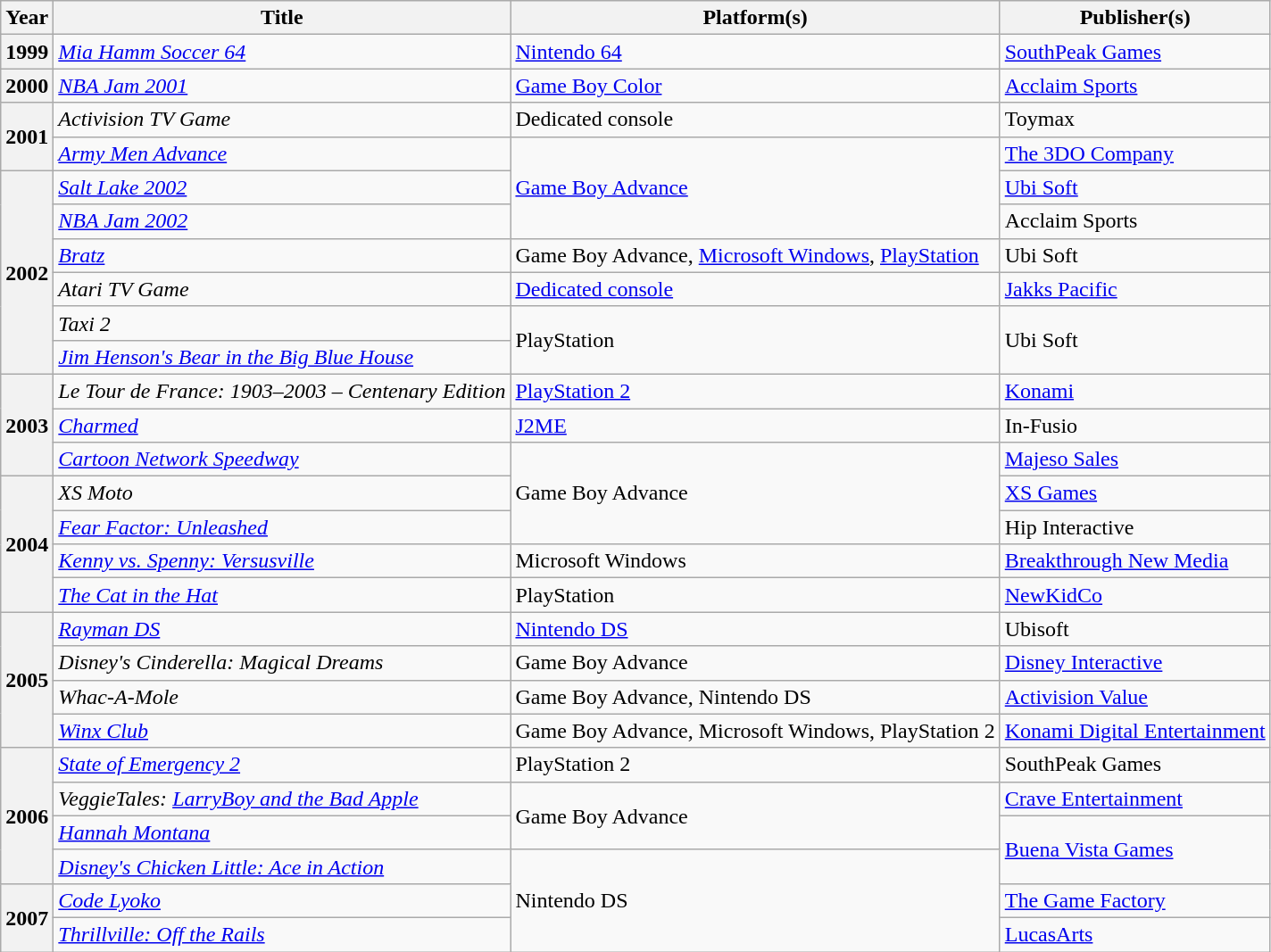<table class="wikitable sortable plainrowheaders">
<tr>
<th scope="col">Year</th>
<th scope="col">Title</th>
<th scope="col">Platform(s)</th>
<th scope="col">Publisher(s)</th>
</tr>
<tr>
<th scope="row">1999</th>
<td><em><a href='#'>Mia Hamm Soccer 64</a></em></td>
<td><a href='#'>Nintendo 64</a></td>
<td><a href='#'>SouthPeak Games</a></td>
</tr>
<tr>
<th scope="row">2000</th>
<td><em><a href='#'>NBA Jam 2001</a></em></td>
<td><a href='#'>Game Boy Color</a></td>
<td><a href='#'>Acclaim Sports</a></td>
</tr>
<tr>
<th scope="row" rowspan="2">2001</th>
<td><em>Activision TV Game</em></td>
<td>Dedicated console</td>
<td>Toymax</td>
</tr>
<tr>
<td><em><a href='#'>Army Men Advance</a></em></td>
<td rowspan="3"><a href='#'>Game Boy Advance</a></td>
<td><a href='#'>The 3DO Company</a></td>
</tr>
<tr>
<th scope="row" rowspan="6">2002</th>
<td><em><a href='#'>Salt Lake 2002</a></em></td>
<td><a href='#'>Ubi Soft</a></td>
</tr>
<tr>
<td><em><a href='#'>NBA Jam 2002</a></em></td>
<td>Acclaim Sports</td>
</tr>
<tr>
<td><em><a href='#'>Bratz</a></em></td>
<td>Game Boy Advance, <a href='#'>Microsoft Windows</a>, <a href='#'>PlayStation</a></td>
<td>Ubi Soft</td>
</tr>
<tr>
<td><em>Atari TV Game</em></td>
<td><a href='#'>Dedicated console</a></td>
<td><a href='#'>Jakks Pacific</a></td>
</tr>
<tr>
<td><em>Taxi 2</em></td>
<td rowspan="2">PlayStation</td>
<td rowspan="2">Ubi Soft</td>
</tr>
<tr>
<td><em><a href='#'>Jim Henson's Bear in the Big Blue House</a></em></td>
</tr>
<tr>
<th scope="row" rowspan="3">2003</th>
<td><em>Le Tour de France: 1903–2003 – Centenary Edition</em></td>
<td><a href='#'>PlayStation 2</a></td>
<td><a href='#'>Konami</a></td>
</tr>
<tr>
<td><em><a href='#'>Charmed</a></em></td>
<td><a href='#'>J2ME</a></td>
<td>In-Fusio</td>
</tr>
<tr>
<td><em><a href='#'>Cartoon Network Speedway</a></em></td>
<td rowspan="3">Game Boy Advance</td>
<td><a href='#'>Majeso Sales</a></td>
</tr>
<tr>
<th scope="row" rowspan="4">2004</th>
<td><em>XS Moto</em></td>
<td><a href='#'>XS Games</a></td>
</tr>
<tr>
<td><em><a href='#'>Fear Factor: Unleashed</a></em></td>
<td>Hip Interactive</td>
</tr>
<tr>
<td><em><a href='#'>Kenny vs. Spenny: Versusville</a></em></td>
<td>Microsoft Windows</td>
<td><a href='#'>Breakthrough New Media</a></td>
</tr>
<tr>
<td><em><a href='#'>The Cat in the Hat</a></em></td>
<td>PlayStation</td>
<td><a href='#'>NewKidCo</a></td>
</tr>
<tr>
<th scope="row" rowspan="4">2005</th>
<td><em><a href='#'>Rayman DS</a></em></td>
<td><a href='#'>Nintendo DS</a></td>
<td>Ubisoft</td>
</tr>
<tr>
<td><em>Disney's Cinderella: Magical Dreams</em></td>
<td>Game Boy Advance</td>
<td><a href='#'>Disney Interactive</a></td>
</tr>
<tr>
<td><em>Whac-A-Mole</em></td>
<td>Game Boy Advance, Nintendo DS</td>
<td><a href='#'>Activision Value</a></td>
</tr>
<tr>
<td><em><a href='#'>Winx Club</a></em></td>
<td>Game Boy Advance, Microsoft Windows, PlayStation 2</td>
<td><a href='#'>Konami Digital Entertainment</a></td>
</tr>
<tr>
<th scope="row" rowspan="4">2006</th>
<td><em><a href='#'>State of Emergency 2</a></em></td>
<td>PlayStation 2</td>
<td>SouthPeak Games</td>
</tr>
<tr>
<td><em>VeggieTales: <a href='#'>LarryBoy and the Bad Apple</a></em></td>
<td rowspan="2">Game Boy Advance</td>
<td><a href='#'>Crave Entertainment</a></td>
</tr>
<tr>
<td><em><a href='#'>Hannah Montana</a></em></td>
<td rowspan="2"><a href='#'>Buena Vista Games</a></td>
</tr>
<tr>
<td><em><a href='#'>Disney's Chicken Little: Ace in Action</a></em></td>
<td rowspan="3">Nintendo DS</td>
</tr>
<tr>
<th scope="row" rowspan="2">2007</th>
<td><em><a href='#'>Code Lyoko</a></em></td>
<td><a href='#'>The Game Factory</a></td>
</tr>
<tr>
<td><em><a href='#'>Thrillville: Off the Rails</a></em></td>
<td><a href='#'>LucasArts</a></td>
</tr>
</table>
